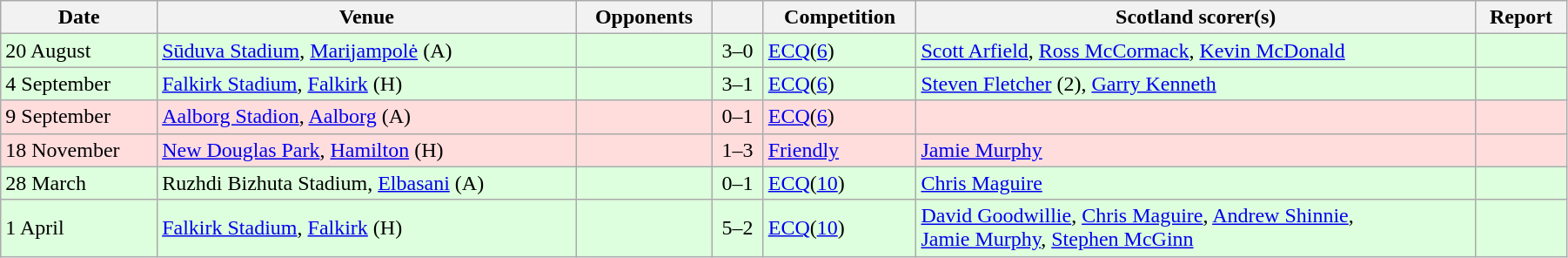<table class="wikitable" width=95%>
<tr>
<th>Date</th>
<th>Venue</th>
<th>Opponents</th>
<th></th>
<th>Competition</th>
<th>Scotland scorer(s)</th>
<th>Report</th>
</tr>
<tr bgcolor=#DDFFDD>
<td>20 August</td>
<td><a href='#'>Sūduva Stadium</a>, <a href='#'>Marijampolė</a> (A)</td>
<td></td>
<td align=center>3–0</td>
<td><a href='#'>ECQ</a>(<a href='#'>6</a>)</td>
<td><a href='#'>Scott Arfield</a>, <a href='#'>Ross McCormack</a>, <a href='#'>Kevin McDonald</a></td>
<td></td>
</tr>
<tr bgcolor=#DDFFDD>
<td>4 September</td>
<td><a href='#'>Falkirk Stadium</a>, <a href='#'>Falkirk</a> (H)</td>
<td></td>
<td align=center>3–1</td>
<td><a href='#'>ECQ</a>(<a href='#'>6</a>)</td>
<td><a href='#'>Steven Fletcher</a> (2), <a href='#'>Garry Kenneth</a></td>
<td></td>
</tr>
<tr bgcolor=#FFDDDD>
<td>9 September</td>
<td><a href='#'>Aalborg Stadion</a>, <a href='#'>Aalborg</a> (A)</td>
<td></td>
<td align=center>0–1</td>
<td><a href='#'>ECQ</a>(<a href='#'>6</a>)</td>
<td></td>
<td></td>
</tr>
<tr bgcolor=#FFDDDD>
<td>18 November</td>
<td><a href='#'>New Douglas Park</a>, <a href='#'>Hamilton</a> (H)</td>
<td></td>
<td align=center>1–3</td>
<td><a href='#'>Friendly</a></td>
<td><a href='#'>Jamie Murphy</a></td>
<td></td>
</tr>
<tr bgcolor=DDFFDD>
<td>28 March</td>
<td>Ruzhdi Bizhuta Stadium, <a href='#'>Elbasani</a> (A)</td>
<td></td>
<td align=center>0–1</td>
<td><a href='#'>ECQ</a>(<a href='#'>10</a>)</td>
<td><a href='#'>Chris Maguire</a></td>
<td></td>
</tr>
<tr bgcolor=#DDFFDD>
<td>1 April</td>
<td><a href='#'>Falkirk Stadium</a>, <a href='#'>Falkirk</a> (H)</td>
<td></td>
<td align=center>5–2</td>
<td><a href='#'>ECQ</a>(<a href='#'>10</a>)</td>
<td><a href='#'>David Goodwillie</a>, <a href='#'>Chris Maguire</a>, <a href='#'>Andrew Shinnie</a>,<br> <a href='#'>Jamie Murphy</a>, <a href='#'>Stephen McGinn</a></td>
<td></td>
</tr>
</table>
